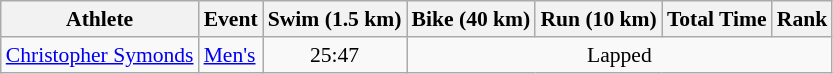<table class="wikitable" style="font-size:90%">
<tr>
<th>Athlete</th>
<th>Event</th>
<th>Swim (1.5 km)</th>
<th>Bike (40 km)</th>
<th>Run (10 km)</th>
<th>Total Time</th>
<th>Rank</th>
</tr>
<tr align=center>
<td align=left><a href='#'>Christopher Symonds</a></td>
<td align=left rowspan=2><a href='#'>Men's</a></td>
<td>25:47</td>
<td colspan=4>Lapped</td>
</tr>
</table>
